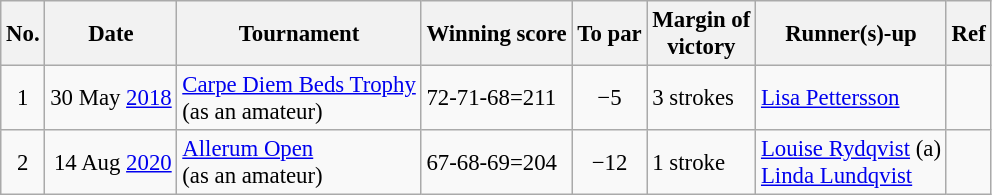<table class="wikitable " style="font-size:95%;">
<tr>
<th>No.</th>
<th>Date</th>
<th>Tournament</th>
<th>Winning score</th>
<th>To par</th>
<th>Margin of<br>victory</th>
<th>Runner(s)-up</th>
<th>Ref</th>
</tr>
<tr>
<td align=center>1</td>
<td align=right>30 May <a href='#'>2018</a></td>
<td><a href='#'>Carpe Diem Beds Trophy</a><br>(as an amateur)</td>
<td>72-71-68=211</td>
<td align=center>−5</td>
<td>3 strokes</td>
<td> <a href='#'>Lisa Pettersson</a></td>
<td></td>
</tr>
<tr>
<td align=center>2</td>
<td align=right>14 Aug <a href='#'>2020</a></td>
<td><a href='#'>Allerum Open</a><br>(as an amateur)</td>
<td>67-68-69=204</td>
<td align=center>−12</td>
<td>1 stroke</td>
<td> <a href='#'>Louise Rydqvist</a> (a)<br> <a href='#'>Linda Lundqvist</a></td>
<td></td>
</tr>
</table>
